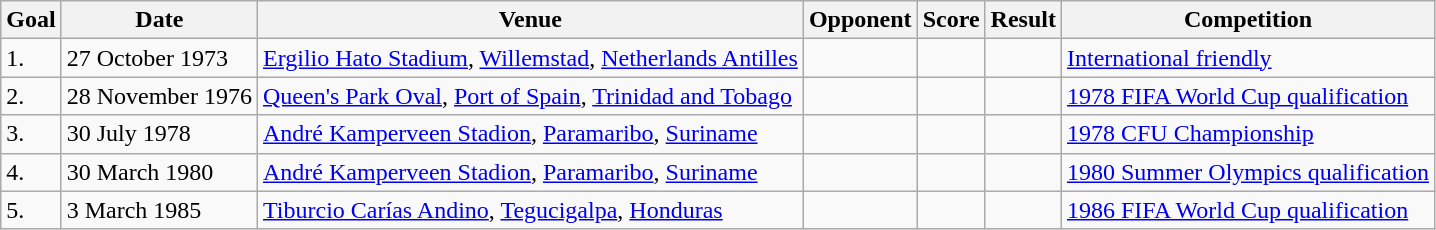<table class="wikitable collapsible">
<tr>
<th>Goal</th>
<th>Date</th>
<th>Venue</th>
<th>Opponent</th>
<th>Score</th>
<th>Result</th>
<th>Competition</th>
</tr>
<tr>
<td>1.</td>
<td>27 October 1973</td>
<td><a href='#'>Ergilio Hato Stadium</a>, <a href='#'>Willemstad</a>, <a href='#'>Netherlands Antilles</a></td>
<td></td>
<td></td>
<td></td>
<td><a href='#'>International friendly</a></td>
</tr>
<tr>
<td>2.</td>
<td>28 November 1976</td>
<td><a href='#'>Queen's Park Oval</a>, <a href='#'>Port of Spain</a>, <a href='#'>Trinidad and Tobago</a></td>
<td></td>
<td></td>
<td></td>
<td><a href='#'>1978 FIFA World Cup qualification</a></td>
</tr>
<tr>
<td>3.</td>
<td>30 July 1978</td>
<td><a href='#'>André Kamperveen Stadion</a>, <a href='#'>Paramaribo</a>, <a href='#'>Suriname</a></td>
<td></td>
<td></td>
<td></td>
<td><a href='#'>1978 CFU Championship</a></td>
</tr>
<tr>
<td>4.</td>
<td>30 March 1980</td>
<td><a href='#'>André Kamperveen Stadion</a>, <a href='#'>Paramaribo</a>, <a href='#'>Suriname</a></td>
<td></td>
<td></td>
<td></td>
<td><a href='#'>1980 Summer Olympics qualification</a></td>
</tr>
<tr>
<td>5.</td>
<td>3 March 1985</td>
<td><a href='#'>Tiburcio Carías Andino</a>, <a href='#'>Tegucigalpa</a>, <a href='#'>Honduras</a></td>
<td></td>
<td></td>
<td></td>
<td><a href='#'>1986 FIFA World Cup qualification</a></td>
</tr>
</table>
